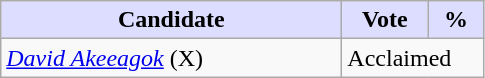<table class="wikitable">
<tr>
<th style="background:#ddf; width:220px;">Candidate</th>
<th style="background:#ddf; width:50px;">Vote</th>
<th style="background:#ddf; width:30px;">%</th>
</tr>
<tr>
<td><em><a href='#'>David Akeeagok</a></em> (X)</td>
<td colspan="2">Acclaimed</td>
</tr>
</table>
